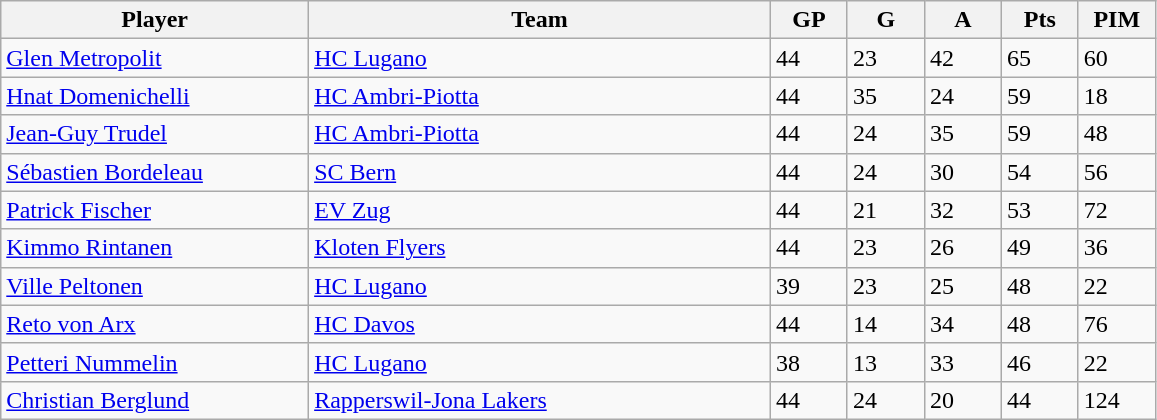<table class="wikitable">
<tr>
<th bgcolor="#DDDDFF" width="20%">Player</th>
<th bgcolor="#DDDDFF" width="30%">Team</th>
<th bgcolor="#DDDDFF" width="5%">GP</th>
<th bgcolor="#DDDDFF" width="5%">G</th>
<th bgcolor="#DDDDFF" width="5%">A</th>
<th bgcolor="#DDDDFF" width="5%">Pts</th>
<th bgcolor="#DDDDFF" width="5%">PIM</th>
</tr>
<tr>
<td><a href='#'>Glen Metropolit</a></td>
<td><a href='#'>HC Lugano</a></td>
<td>44</td>
<td>23</td>
<td>42</td>
<td>65</td>
<td>60</td>
</tr>
<tr>
<td><a href='#'>Hnat Domenichelli</a></td>
<td><a href='#'>HC Ambri-Piotta</a></td>
<td>44</td>
<td>35</td>
<td>24</td>
<td>59</td>
<td>18</td>
</tr>
<tr>
<td><a href='#'>Jean-Guy Trudel</a></td>
<td><a href='#'>HC Ambri-Piotta</a></td>
<td>44</td>
<td>24</td>
<td>35</td>
<td>59</td>
<td>48</td>
</tr>
<tr>
<td><a href='#'>Sébastien Bordeleau</a></td>
<td><a href='#'>SC Bern</a></td>
<td>44</td>
<td>24</td>
<td>30</td>
<td>54</td>
<td>56</td>
</tr>
<tr>
<td><a href='#'>Patrick Fischer</a></td>
<td><a href='#'>EV Zug</a></td>
<td>44</td>
<td>21</td>
<td>32</td>
<td>53</td>
<td>72</td>
</tr>
<tr>
<td><a href='#'>Kimmo Rintanen</a></td>
<td><a href='#'>Kloten Flyers</a></td>
<td>44</td>
<td>23</td>
<td>26</td>
<td>49</td>
<td>36</td>
</tr>
<tr>
<td><a href='#'>Ville Peltonen</a></td>
<td><a href='#'>HC Lugano</a></td>
<td>39</td>
<td>23</td>
<td>25</td>
<td>48</td>
<td>22</td>
</tr>
<tr>
<td><a href='#'>Reto von Arx</a></td>
<td><a href='#'>HC Davos</a></td>
<td>44</td>
<td>14</td>
<td>34</td>
<td>48</td>
<td>76</td>
</tr>
<tr>
<td><a href='#'>Petteri Nummelin</a></td>
<td><a href='#'>HC Lugano</a></td>
<td>38</td>
<td>13</td>
<td>33</td>
<td>46</td>
<td>22</td>
</tr>
<tr>
<td><a href='#'>Christian Berglund</a></td>
<td><a href='#'>Rapperswil-Jona Lakers</a></td>
<td>44</td>
<td>24</td>
<td>20</td>
<td>44</td>
<td>124</td>
</tr>
</table>
